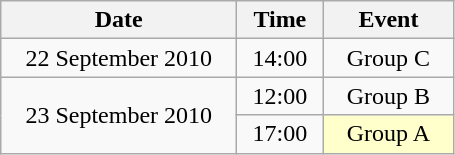<table class = "wikitable" style="text-align:center;">
<tr>
<th width=150>Date</th>
<th width=50>Time</th>
<th width=80>Event</th>
</tr>
<tr>
<td>22 September 2010</td>
<td>14:00</td>
<td>Group C</td>
</tr>
<tr>
<td rowspan=2>23 September 2010</td>
<td>12:00</td>
<td>Group B</td>
</tr>
<tr>
<td>17:00</td>
<td bgcolor=ffffcc>Group A</td>
</tr>
</table>
